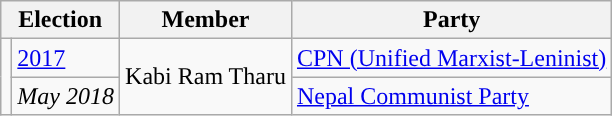<table class="wikitable">
<tr>
<th colspan="2">Election</th>
<th>Member</th>
<th>Party</th>
</tr>
<tr>
<td rowspan="2" style="background-color:"></td>
<td><a href='#'>2017</a></td>
<td rowspan="2">Kabi Ram Tharu</td>
<td><a href='#'>CPN (Unified Marxist-Leninist)</a></td>
</tr>
<tr>
<td><em>May 2018</em></td>
<td><a href='#'>Nepal Communist Party</a></td>
</tr>
</table>
